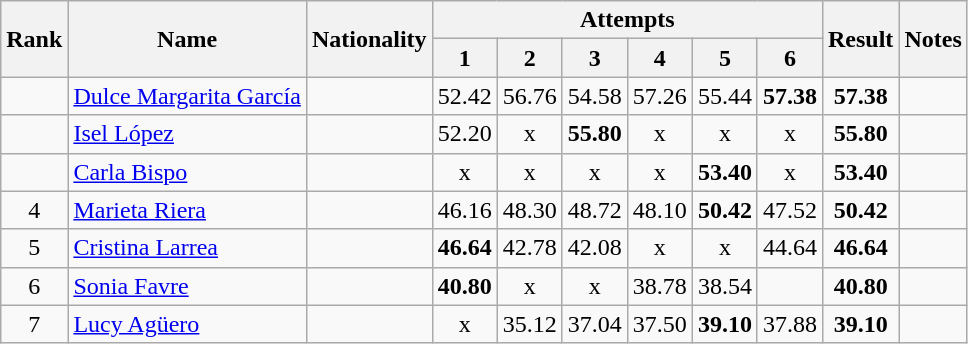<table class="wikitable sortable" style="text-align:center">
<tr>
<th rowspan=2>Rank</th>
<th rowspan=2>Name</th>
<th rowspan=2>Nationality</th>
<th colspan=6>Attempts</th>
<th rowspan=2>Result</th>
<th rowspan=2>Notes</th>
</tr>
<tr>
<th>1</th>
<th>2</th>
<th>3</th>
<th>4</th>
<th>5</th>
<th>6</th>
</tr>
<tr>
<td align=center></td>
<td align=left><a href='#'>Dulce Margarita García</a></td>
<td align=left></td>
<td>52.42</td>
<td>56.76</td>
<td>54.58</td>
<td>57.26</td>
<td>55.44</td>
<td><strong>57.38</strong></td>
<td><strong>57.38</strong></td>
<td></td>
</tr>
<tr>
<td align=center></td>
<td align=left><a href='#'>Isel López</a></td>
<td align=left></td>
<td>52.20</td>
<td>x</td>
<td><strong>55.80</strong></td>
<td>x</td>
<td>x</td>
<td>x</td>
<td><strong>55.80</strong></td>
<td></td>
</tr>
<tr>
<td align=center></td>
<td align=left><a href='#'>Carla Bispo</a></td>
<td align=left></td>
<td>x</td>
<td>x</td>
<td>x</td>
<td>x</td>
<td><strong>53.40</strong></td>
<td>x</td>
<td><strong>53.40</strong></td>
<td></td>
</tr>
<tr>
<td align=center>4</td>
<td align=left><a href='#'>Marieta Riera</a></td>
<td align=left></td>
<td>46.16</td>
<td>48.30</td>
<td>48.72</td>
<td>48.10</td>
<td><strong>50.42</strong></td>
<td>47.52</td>
<td><strong>50.42</strong></td>
<td></td>
</tr>
<tr>
<td align=center>5</td>
<td align=left><a href='#'>Cristina Larrea</a></td>
<td align=left></td>
<td><strong>46.64</strong></td>
<td>42.78</td>
<td>42.08</td>
<td>x</td>
<td>x</td>
<td>44.64</td>
<td><strong>46.64</strong></td>
<td></td>
</tr>
<tr>
<td align=center>6</td>
<td align=left><a href='#'>Sonia Favre</a></td>
<td align=left></td>
<td><strong>40.80</strong></td>
<td>x</td>
<td>x</td>
<td>38.78</td>
<td>38.54</td>
<td></td>
<td><strong>40.80</strong></td>
<td></td>
</tr>
<tr>
<td align=center>7</td>
<td align=left><a href='#'>Lucy Agüero</a></td>
<td align=left></td>
<td>x</td>
<td>35.12</td>
<td>37.04</td>
<td>37.50</td>
<td><strong>39.10</strong></td>
<td>37.88</td>
<td><strong>39.10</strong></td>
<td></td>
</tr>
</table>
